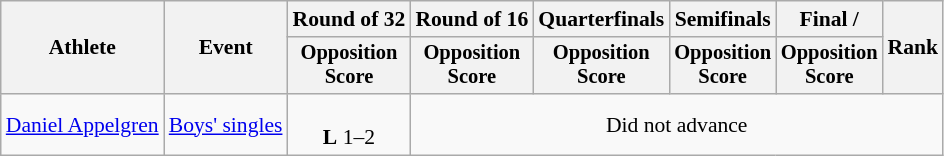<table class=wikitable style="font-size:90%">
<tr>
<th rowspan="2">Athlete</th>
<th rowspan="2">Event</th>
<th>Round of 32</th>
<th>Round of 16</th>
<th>Quarterfinals</th>
<th>Semifinals</th>
<th>Final / </th>
<th rowspan=2>Rank</th>
</tr>
<tr style="font-size:95%">
<th>Opposition<br>Score</th>
<th>Opposition<br>Score</th>
<th>Opposition<br>Score</th>
<th>Opposition<br>Score</th>
<th>Opposition<br>Score</th>
</tr>
<tr align=center>
<td align=left><a href='#'>Daniel Appelgren</a></td>
<td align=left><a href='#'>Boys' singles</a></td>
<td><br><strong>L</strong> 1–2</td>
<td colspan=5>Did not advance</td>
</tr>
</table>
